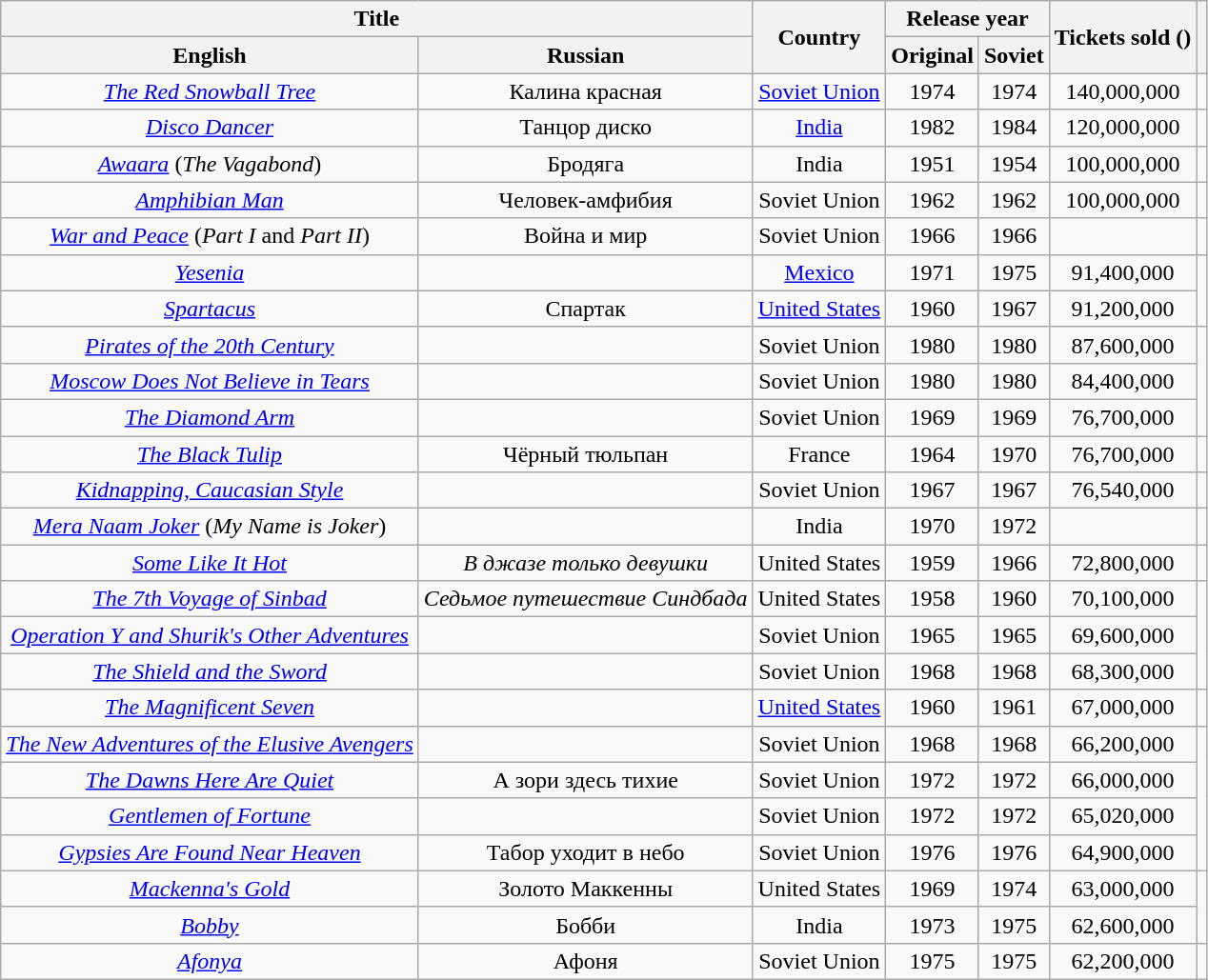<table class="wikitable sortable" style="text-align:center">
<tr>
<th colspan="2">Title</th>
<th rowspan="2">Country</th>
<th colspan="2">Release year</th>
<th rowspan="2">Tickets sold ()</th>
<th rowspan="2" class="unsortable"></th>
</tr>
<tr>
<th>English</th>
<th>Russian</th>
<th>Original</th>
<th>Soviet</th>
</tr>
<tr>
<td><em><a href='#'>The Red Snowball Tree</a></em></td>
<td>Калина красная</td>
<td><a href='#'>Soviet Union</a></td>
<td>1974</td>
<td style="text-align:center;">1974</td>
<td>140,000,000</td>
<td></td>
</tr>
<tr>
<td><em><a href='#'>Disco Dancer</a></em></td>
<td>Танцор диско</td>
<td><a href='#'>India</a></td>
<td>1982</td>
<td style="text-align:center;">1984</td>
<td>120,000,000</td>
<td></td>
</tr>
<tr>
<td><em><a href='#'>Awaara</a></em> (<em>The Vagabond</em>)</td>
<td>Бродяга</td>
<td>India</td>
<td>1951</td>
<td style="text-align:center;">1954</td>
<td>100,000,000</td>
<td></td>
</tr>
<tr>
<td><em><a href='#'>Amphibian Man</a></em></td>
<td>Человек-амфибия</td>
<td>Soviet Union</td>
<td>1962</td>
<td style="text-align:center;">1962</td>
<td>100,000,000</td>
<td></td>
</tr>
<tr>
<td><a href='#'><em>War and Peace</em></a> (<em>Part I</em> and <em>Part II</em>)</td>
<td>Война и мир</td>
<td>Soviet Union</td>
<td>1966</td>
<td style="text-align:center;">1966</td>
<td></td>
<td></td>
</tr>
<tr>
<td><em><a href='#'>Yesenia</a></em></td>
<td></td>
<td><a href='#'>Mexico</a></td>
<td>1971</td>
<td style="text-align:center;">1975</td>
<td>91,400,000</td>
<td rowspan="2"></td>
</tr>
<tr>
<td><em><a href='#'>Spartacus</a></em></td>
<td>Спартак</td>
<td><a href='#'>United States</a></td>
<td>1960</td>
<td>1967</td>
<td>91,200,000</td>
</tr>
<tr>
<td><em><a href='#'>Pirates of the 20th Century</a></em></td>
<td></td>
<td>Soviet Union</td>
<td>1980</td>
<td style="text-align:center;">1980</td>
<td>87,600,000</td>
<td rowspan="3"></td>
</tr>
<tr>
<td><em><a href='#'>Moscow Does Not Believe in Tears</a></em></td>
<td></td>
<td>Soviet Union</td>
<td>1980</td>
<td style="text-align:center;">1980</td>
<td>84,400,000</td>
</tr>
<tr>
<td><em><a href='#'>The Diamond Arm</a></em></td>
<td></td>
<td>Soviet Union</td>
<td>1969</td>
<td style="text-align:center;">1969</td>
<td>76,700,000</td>
</tr>
<tr>
<td><a href='#'><em>The Black Tulip</em></a></td>
<td>Чёрный тюльпан</td>
<td>France</td>
<td>1964</td>
<td>1970</td>
<td>76,700,000</td>
<td></td>
</tr>
<tr>
<td><em><a href='#'>Kidnapping, Caucasian Style</a></em></td>
<td></td>
<td>Soviet Union</td>
<td>1967</td>
<td style="text-align:center;">1967</td>
<td>76,540,000</td>
<td></td>
</tr>
<tr>
<td><em><a href='#'>Mera Naam Joker</a></em> (<em>My Name is Joker</em>)</td>
<td></td>
<td>India</td>
<td>1970</td>
<td style="text-align:center;">1972</td>
<td></td>
<td></td>
</tr>
<tr>
<td><em><a href='#'>Some Like It Hot</a></em></td>
<td><em>В джазе только девушки</em></td>
<td>United States</td>
<td>1959</td>
<td>1966</td>
<td>72,800,000</td>
<td></td>
</tr>
<tr>
<td><em><a href='#'>The 7th Voyage of Sinbad</a></em></td>
<td><em>Седьмое путешествие Синдбада</em></td>
<td>United States</td>
<td>1958</td>
<td>1960</td>
<td>70,100,000</td>
<td rowspan="3"></td>
</tr>
<tr>
<td><em><a href='#'>Operation Y and Shurik's Other Adventures</a></em></td>
<td></td>
<td>Soviet Union</td>
<td>1965</td>
<td>1965</td>
<td>69,600,000</td>
</tr>
<tr>
<td><em><a href='#'>The Shield and the Sword</a></em></td>
<td></td>
<td>Soviet Union</td>
<td>1968</td>
<td>1968</td>
<td>68,300,000</td>
</tr>
<tr>
<td><em><a href='#'>The Magnificent Seven</a></em></td>
<td></td>
<td><a href='#'>United States</a></td>
<td>1960</td>
<td>1961</td>
<td>67,000,000</td>
<td></td>
</tr>
<tr>
<td><em><a href='#'>The New Adventures of the Elusive Avengers</a></em></td>
<td></td>
<td>Soviet Union</td>
<td>1968</td>
<td>1968</td>
<td>66,200,000</td>
<td rowspan="4"></td>
</tr>
<tr>
<td><em><a href='#'>The Dawns Here Are Quiet</a></em></td>
<td>А зори здесь тихие</td>
<td>Soviet Union</td>
<td>1972</td>
<td>1972</td>
<td>66,000,000</td>
</tr>
<tr>
<td><em><a href='#'>Gentlemen of Fortune</a></em></td>
<td></td>
<td>Soviet Union</td>
<td>1972</td>
<td>1972</td>
<td>65,020,000</td>
</tr>
<tr>
<td><em><a href='#'>Gypsies Are Found Near Heaven</a></em></td>
<td>Табор уходит в небо</td>
<td>Soviet Union</td>
<td>1976</td>
<td>1976</td>
<td>64,900,000</td>
</tr>
<tr>
<td><em><a href='#'>Mackenna's Gold</a></em></td>
<td>Золото Маккенны</td>
<td>United States</td>
<td>1969</td>
<td>1974</td>
<td>63,000,000</td>
<td rowspan="2"></td>
</tr>
<tr>
<td><em><a href='#'>Bobby</a></em></td>
<td>Бобби</td>
<td>India</td>
<td>1973</td>
<td>1975</td>
<td>62,600,000</td>
</tr>
<tr>
<td><em><a href='#'>Afonya</a></em></td>
<td>Афоня</td>
<td>Soviet Union</td>
<td>1975</td>
<td>1975</td>
<td>62,200,000</td>
<td></td>
</tr>
</table>
